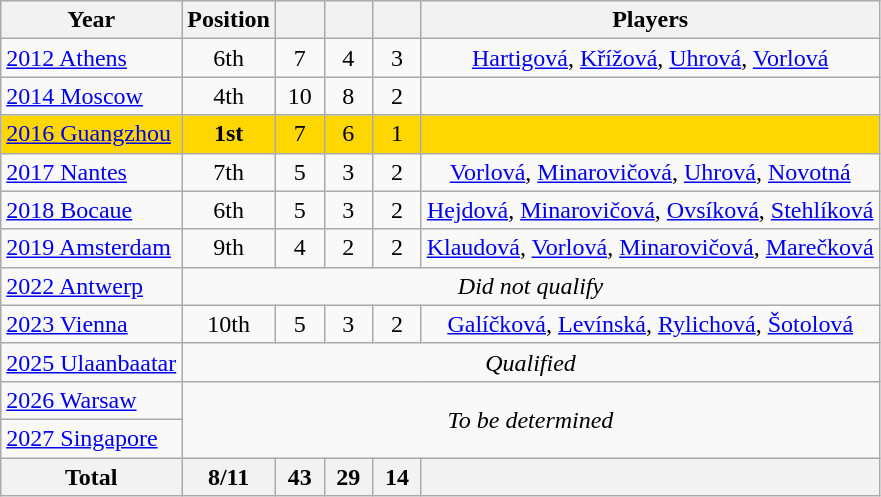<table class="wikitable" style="text-align: center;">
<tr>
<th>Year</th>
<th>Position</th>
<th width=25px></th>
<th width=25px></th>
<th width=25px></th>
<th>Players</th>
</tr>
<tr>
<td style="text-align: left;"> <a href='#'>2012 Athens</a></td>
<td>6th</td>
<td>7</td>
<td>4</td>
<td>3</td>
<td><a href='#'>Hartigová</a>, <a href='#'>Křížová</a>, <a href='#'>Uhrová</a>, <a href='#'>Vorlová</a></td>
</tr>
<tr>
<td style="text-align: left;"> <a href='#'>2014 Moscow</a></td>
<td>4th</td>
<td>10</td>
<td>8</td>
<td>2</td>
<td></td>
</tr>
<tr bgcolor="#FFD700">
<td style="text-align: left;"> <a href='#'>2016 Guangzhou</a></td>
<td><strong>1st </strong></td>
<td>7</td>
<td>6</td>
<td>1</td>
<td></td>
</tr>
<tr>
<td style="text-align: left;"> <a href='#'>2017 Nantes</a></td>
<td>7th</td>
<td>5</td>
<td>3</td>
<td>2</td>
<td><a href='#'>Vorlová</a>, <a href='#'>Minarovičová</a>, <a href='#'>Uhrová</a>, <a href='#'>Novotná</a></td>
</tr>
<tr>
<td style="text-align: left;"> <a href='#'>2018 Bocaue</a></td>
<td>6th</td>
<td>5</td>
<td>3</td>
<td>2</td>
<td><a href='#'>Hejdová</a>, <a href='#'>Minarovičová</a>, <a href='#'>Ovsíková</a>, <a href='#'>Stehlíková</a></td>
</tr>
<tr>
<td style="text-align: left;"> <a href='#'>2019 Amsterdam</a></td>
<td>9th</td>
<td>4</td>
<td>2</td>
<td>2</td>
<td><a href='#'>Klaudová</a>, <a href='#'>Vorlová</a>, <a href='#'>Minarovičová</a>, <a href='#'>Marečková</a></td>
</tr>
<tr>
<td style="text-align: left;"> <a href='#'>2022 Antwerp</a></td>
<td colspan=5><em>Did not qualify</em></td>
</tr>
<tr>
<td style="text-align: left;"> <a href='#'>2023 Vienna</a></td>
<td>10th</td>
<td>5</td>
<td>3</td>
<td>2</td>
<td><a href='#'>Galíčková</a>, <a href='#'>Levínská</a>, <a href='#'>Rylichová</a>, <a href='#'>Šotolová</a></td>
</tr>
<tr>
<td style="text-align: left;"> <a href='#'>2025 Ulaanbaatar</a></td>
<td colspan=5><em>Qualified</em></td>
</tr>
<tr>
<td style="text-align: left;"> <a href='#'>2026 Warsaw</a></td>
<td colspan=5 rowspan=2><em>To be determined</em></td>
</tr>
<tr>
<td style="text-align: left;"> <a href='#'>2027 Singapore</a></td>
</tr>
<tr>
<th>Total</th>
<th>8/11</th>
<th>43</th>
<th>29</th>
<th>14</th>
<th></th>
</tr>
</table>
